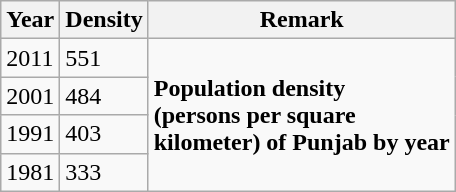<table class="wikitable sortable">
<tr>
<th>Year</th>
<th>Density</th>
<th>Remark</th>
</tr>
<tr>
<td>2011</td>
<td>551</td>
<td rowspan="4"><strong>Population density</strong><br><strong>(persons per square</strong><br><strong>kilometer) of Punjab by year</strong></td>
</tr>
<tr>
<td>2001</td>
<td>484</td>
</tr>
<tr>
<td>1991</td>
<td>403</td>
</tr>
<tr>
<td>1981</td>
<td>333</td>
</tr>
</table>
